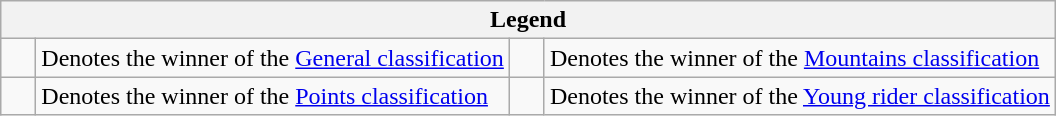<table class="wikitable">
<tr>
<th colspan=4>Legend</th>
</tr>
<tr>
<td>    </td>
<td>Denotes the winner of the <a href='#'>General classification</a></td>
<td>    </td>
<td>Denotes the winner of the <a href='#'>Mountains classification</a></td>
</tr>
<tr>
<td>    </td>
<td>Denotes the winner of the <a href='#'>Points classification</a></td>
<td>    </td>
<td>Denotes the winner of the <a href='#'>Young rider classification</a></td>
</tr>
</table>
